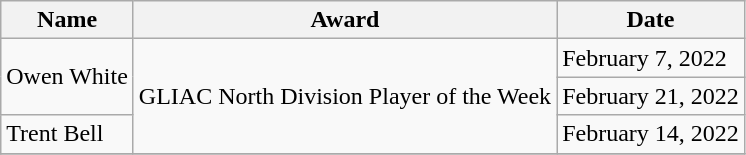<table class=wikitable "border="1">
<tr>
<th>Name</th>
<th>Award</th>
<th>Date</th>
</tr>
<tr>
<td rowspan=2>Owen White</td>
<td rowspan=3>GLIAC North Division Player of the Week</td>
<td>February 7, 2022</td>
</tr>
<tr>
<td>February 21, 2022</td>
</tr>
<tr>
<td rowspan=1>Trent Bell</td>
<td>February 14, 2022</td>
</tr>
<tr>
</tr>
</table>
